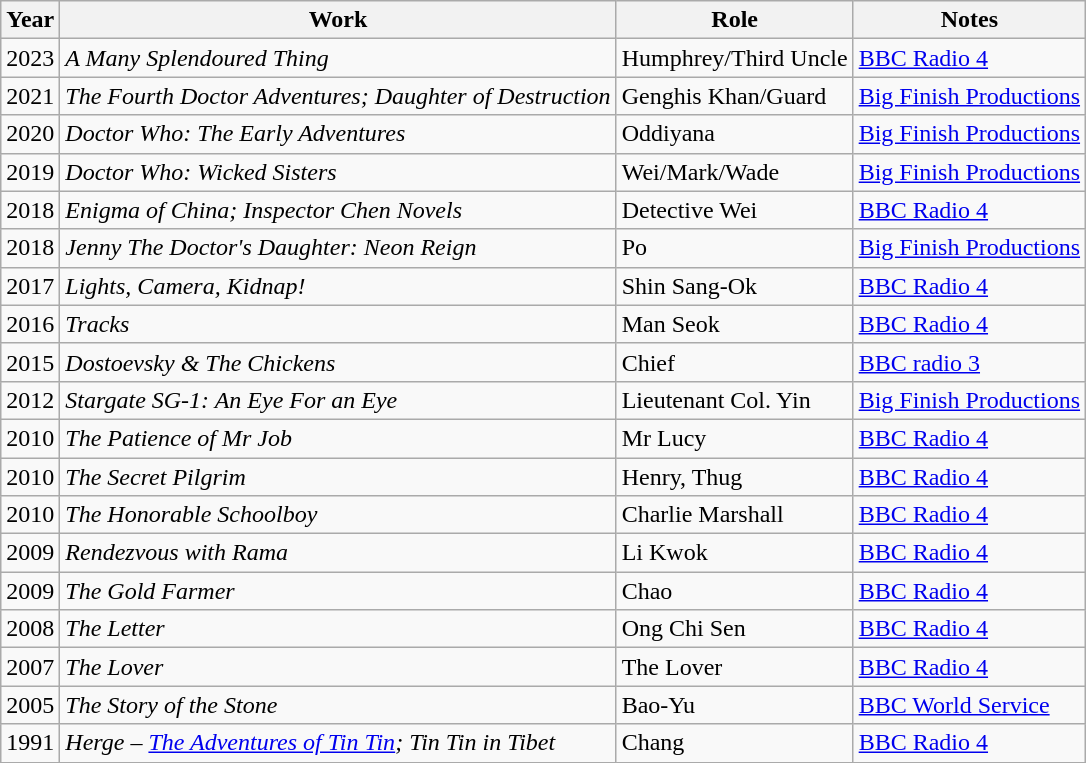<table class="wikitable">
<tr>
<th>Year</th>
<th>Work</th>
<th>Role</th>
<th>Notes</th>
</tr>
<tr>
<td>2023</td>
<td><em>A Many Splendoured Thing</em></td>
<td>Humphrey/Third Uncle</td>
<td><a href='#'>BBC Radio 4</a></td>
</tr>
<tr>
<td>2021</td>
<td><em>The Fourth Doctor Adventures; Daughter of Destruction</em></td>
<td>Genghis Khan/Guard</td>
<td><a href='#'>Big Finish Productions</a></td>
</tr>
<tr>
<td>2020</td>
<td><em>Doctor Who: The Early Adventures</em></td>
<td>Oddiyana</td>
<td><a href='#'>Big Finish Productions</a></td>
</tr>
<tr>
<td>2019</td>
<td><em>Doctor Who: Wicked Sisters</em></td>
<td>Wei/Mark/Wade</td>
<td><a href='#'>Big Finish Productions</a></td>
</tr>
<tr>
<td>2018</td>
<td><em>Enigma of China; Inspector Chen Novels</em></td>
<td>Detective Wei</td>
<td><a href='#'>BBC Radio 4</a></td>
</tr>
<tr>
<td>2018</td>
<td><em>Jenny The Doctor's Daughter: Neon Reign</em></td>
<td>Po</td>
<td><a href='#'>Big Finish Productions</a></td>
</tr>
<tr>
<td>2017</td>
<td><em>Lights, Camera, Kidnap!</em></td>
<td>Shin Sang-Ok</td>
<td><a href='#'>BBC Radio 4</a></td>
</tr>
<tr>
<td>2016</td>
<td><em>Tracks</em></td>
<td>Man Seok</td>
<td><a href='#'>BBC Radio 4</a></td>
</tr>
<tr>
<td>2015</td>
<td><em>Dostoevsky & The Chickens</em></td>
<td>Chief</td>
<td><a href='#'>BBC radio 3</a></td>
</tr>
<tr>
<td>2012</td>
<td><em>Stargate SG-1: An Eye For an Eye</em></td>
<td>Lieutenant Col. Yin</td>
<td><a href='#'>Big Finish Productions</a></td>
</tr>
<tr>
<td>2010</td>
<td><em>The Patience of Mr Job</em></td>
<td>Mr Lucy</td>
<td><a href='#'>BBC Radio 4</a></td>
</tr>
<tr>
<td>2010</td>
<td><em>The Secret Pilgrim</em></td>
<td>Henry, Thug</td>
<td><a href='#'>BBC Radio 4</a></td>
</tr>
<tr>
<td>2010</td>
<td><em>The Honorable Schoolboy</em></td>
<td>Charlie Marshall</td>
<td><a href='#'>BBC Radio 4</a></td>
</tr>
<tr>
<td>2009</td>
<td><em>Rendezvous with Rama</em></td>
<td>Li Kwok</td>
<td><a href='#'>BBC Radio 4</a></td>
</tr>
<tr>
<td>2009</td>
<td><em>The Gold Farmer</em></td>
<td>Chao</td>
<td><a href='#'>BBC Radio 4</a></td>
</tr>
<tr>
<td>2008</td>
<td><em>The Letter</em></td>
<td>Ong Chi Sen</td>
<td><a href='#'>BBC Radio 4</a></td>
</tr>
<tr>
<td>2007</td>
<td><em>The Lover</em></td>
<td>The Lover</td>
<td><a href='#'>BBC Radio 4</a></td>
</tr>
<tr>
<td>2005</td>
<td><em>The Story of the Stone</em></td>
<td>Bao-Yu</td>
<td><a href='#'>BBC World Service</a></td>
</tr>
<tr>
<td>1991</td>
<td><em>Herge – <a href='#'>The Adventures of Tin Tin</a>; Tin Tin in Tibet</em></td>
<td>Chang</td>
<td><a href='#'>BBC Radio 4</a></td>
</tr>
<tr>
</tr>
</table>
